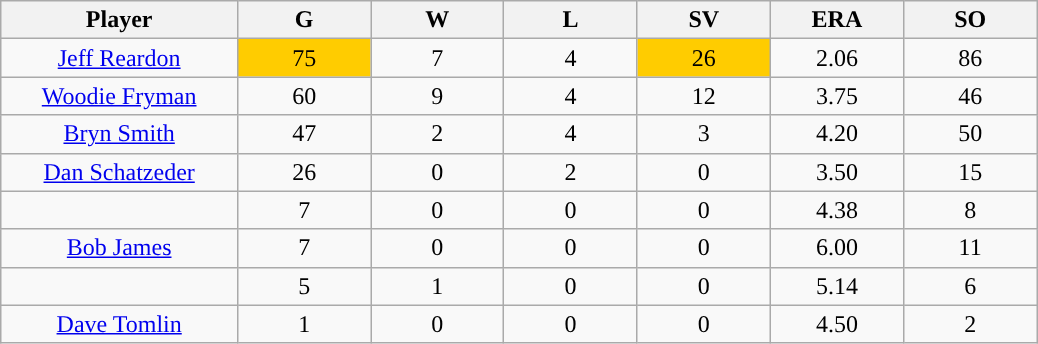<table class="wikitable sortable">
<tr>
<th bgcolor="#DDDDFF" width="16%">Player</th>
<th bgcolor="#DDDDFF" width="9%">G</th>
<th bgcolor="#DDDDFF" width="9%">W</th>
<th bgcolor="#DDDDFF" width="9%">L</th>
<th bgcolor="#DDDDFF" width="9%">SV</th>
<th bgcolor="#DDDDFF" width="9%">ERA</th>
<th bgcolor="#DDDDFF" width="9%">SO</th>
</tr>
<tr align="center">
<td><a href='#'>Jeff Reardon</a></td>
<td style="background:#fc0;">75</td>
<td>7</td>
<td>4</td>
<td style="background:#fc0;">26</td>
<td>2.06</td>
<td>86</td>
</tr>
<tr align="center">
<td><a href='#'>Woodie Fryman</a></td>
<td>60</td>
<td>9</td>
<td>4</td>
<td>12</td>
<td>3.75</td>
<td>46</td>
</tr>
<tr align="center">
<td><a href='#'>Bryn Smith</a></td>
<td>47</td>
<td>2</td>
<td>4</td>
<td>3</td>
<td>4.20</td>
<td>50</td>
</tr>
<tr align="center">
<td><a href='#'>Dan Schatzeder</a></td>
<td>26</td>
<td>0</td>
<td>2</td>
<td>0</td>
<td>3.50</td>
<td>15</td>
</tr>
<tr align="center">
<td></td>
<td>7</td>
<td>0</td>
<td>0</td>
<td>0</td>
<td>4.38</td>
<td>8</td>
</tr>
<tr align="center">
<td><a href='#'>Bob James</a></td>
<td>7</td>
<td>0</td>
<td>0</td>
<td>0</td>
<td>6.00</td>
<td>11</td>
</tr>
<tr align="center">
<td></td>
<td>5</td>
<td>1</td>
<td>0</td>
<td>0</td>
<td>5.14</td>
<td>6</td>
</tr>
<tr align="center">
<td><a href='#'>Dave Tomlin</a></td>
<td>1</td>
<td>0</td>
<td>0</td>
<td>0</td>
<td>4.50</td>
<td>2</td>
</tr>
</table>
